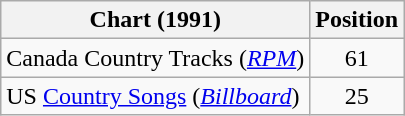<table class="wikitable sortable">
<tr>
<th scope="col">Chart (1991)</th>
<th scope="col">Position</th>
</tr>
<tr>
<td>Canada Country Tracks (<em><a href='#'>RPM</a></em>)</td>
<td align="center">61</td>
</tr>
<tr>
<td>US <a href='#'>Country Songs</a> (<em><a href='#'>Billboard</a></em>)</td>
<td align="center">25</td>
</tr>
</table>
